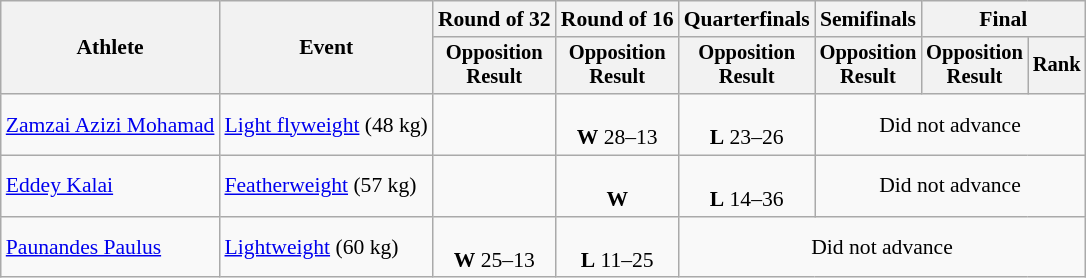<table class="wikitable" style="font-size:90%;">
<tr>
<th rowspan=2>Athlete</th>
<th rowspan=2>Event</th>
<th>Round of 32</th>
<th>Round of 16</th>
<th>Quarterfinals</th>
<th>Semifinals</th>
<th colspan=2>Final</th>
</tr>
<tr style="font-size:95%">
<th>Opposition<br>Result</th>
<th>Opposition<br>Result</th>
<th>Opposition<br>Result</th>
<th>Opposition<br>Result</th>
<th>Opposition<br>Result</th>
<th>Rank</th>
</tr>
<tr align=center>
<td align=left><a href='#'>Zamzai Azizi Mohamad</a></td>
<td align=left><a href='#'>Light flyweight</a> (48 kg)</td>
<td></td>
<td><br><strong>W</strong> 28–13</td>
<td><br><strong>L</strong> 23–26</td>
<td colspan=3>Did not advance</td>
</tr>
<tr align=center>
<td align=left><a href='#'>Eddey Kalai</a></td>
<td align=left><a href='#'>Featherweight</a> (57 kg)</td>
<td></td>
<td><br><strong>W</strong> </td>
<td><br><strong>L</strong> 14–36</td>
<td colspan=3>Did not advance</td>
</tr>
<tr align=center>
<td align=left><a href='#'>Paunandes Paulus</a></td>
<td align=left><a href='#'>Lightweight</a> (60 kg)</td>
<td><br><strong>W</strong> 25–13</td>
<td><br><strong>L</strong> 11–25</td>
<td colspan=4>Did not advance</td>
</tr>
</table>
